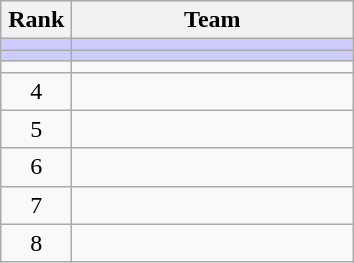<table class="wikitable" style="text-align: center;">
<tr>
<th width=40>Rank</th>
<th width=180>Team</th>
</tr>
<tr bgcolor=ccccff>
<td></td>
<td align=left></td>
</tr>
<tr bgcolor=ccccff>
<td></td>
<td align=left></td>
</tr>
<tr>
<td></td>
<td align=left></td>
</tr>
<tr>
<td>4</td>
<td align=left></td>
</tr>
<tr>
<td>5</td>
<td align=left></td>
</tr>
<tr>
<td>6</td>
<td align=left></td>
</tr>
<tr>
<td>7</td>
<td align=left></td>
</tr>
<tr>
<td>8</td>
<td align=left></td>
</tr>
</table>
